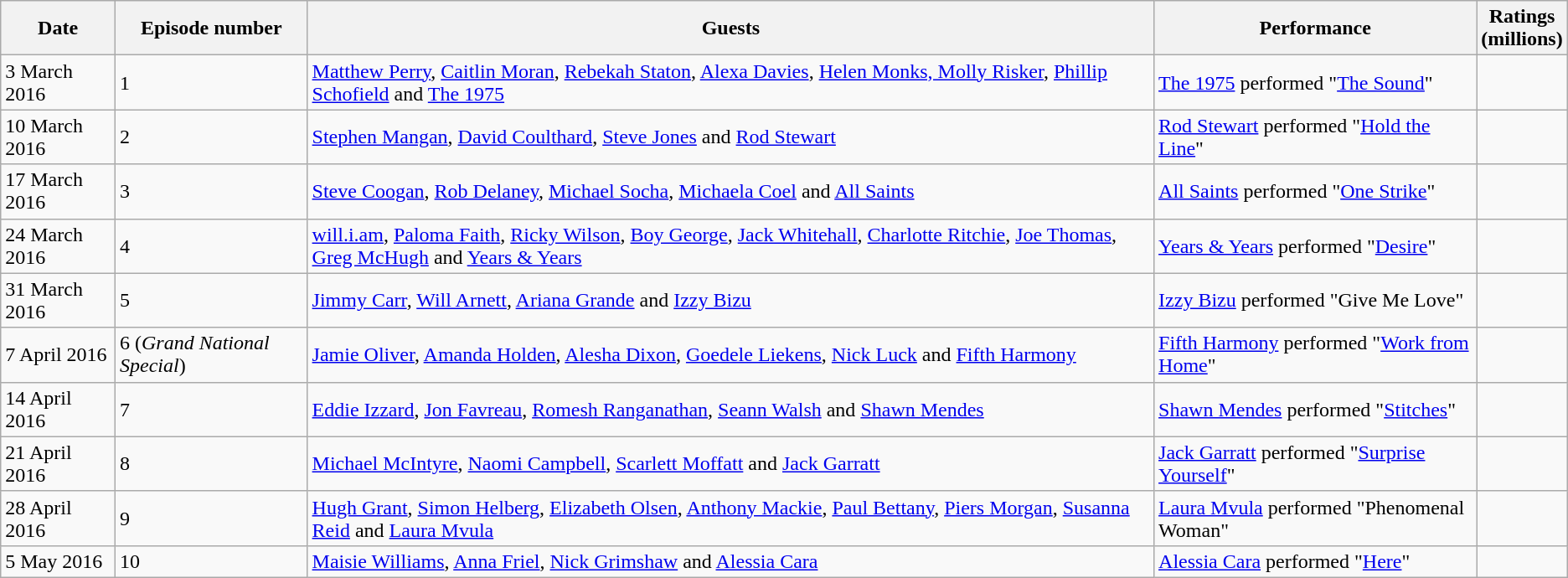<table class="wikitable">
<tr>
<th>Date</th>
<th>Episode number</th>
<th>Guests</th>
<th>Performance</th>
<th>Ratings<br>(millions)</th>
</tr>
<tr>
<td>3 March 2016</td>
<td>1</td>
<td><a href='#'>Matthew Perry</a>, <a href='#'>Caitlin Moran</a>, <a href='#'>Rebekah Staton</a>, <a href='#'>Alexa Davies</a>, <a href='#'>Helen Monks, Molly Risker</a>, <a href='#'>Phillip Schofield</a> and <a href='#'>The 1975</a></td>
<td><a href='#'>The 1975</a> performed "<a href='#'>The Sound</a>"</td>
<td></td>
</tr>
<tr>
<td>10 March 2016</td>
<td>2</td>
<td><a href='#'>Stephen Mangan</a>, <a href='#'>David Coulthard</a>, <a href='#'>Steve Jones</a> and <a href='#'>Rod Stewart</a></td>
<td><a href='#'>Rod Stewart</a> performed "<a href='#'>Hold the Line</a>"</td>
<td></td>
</tr>
<tr>
<td>17 March 2016</td>
<td>3</td>
<td><a href='#'>Steve Coogan</a>, <a href='#'>Rob Delaney</a>, <a href='#'>Michael Socha</a>, <a href='#'>Michaela Coel</a> and <a href='#'>All Saints</a></td>
<td><a href='#'>All Saints</a> performed "<a href='#'>One Strike</a>"</td>
<td></td>
</tr>
<tr>
<td>24 March 2016</td>
<td>4</td>
<td><a href='#'>will.i.am</a>, <a href='#'>Paloma Faith</a>, <a href='#'>Ricky Wilson</a>, <a href='#'>Boy George</a>, <a href='#'>Jack Whitehall</a>, <a href='#'>Charlotte Ritchie</a>, <a href='#'>Joe Thomas</a>, <a href='#'>Greg McHugh</a> and <a href='#'>Years & Years</a></td>
<td><a href='#'>Years & Years</a> performed "<a href='#'>Desire</a>"</td>
<td></td>
</tr>
<tr>
<td>31 March 2016</td>
<td>5</td>
<td><a href='#'>Jimmy Carr</a>, <a href='#'>Will Arnett</a>, <a href='#'>Ariana Grande</a> and <a href='#'>Izzy Bizu</a></td>
<td><a href='#'>Izzy Bizu</a> performed "Give Me Love"</td>
<td></td>
</tr>
<tr>
<td>7 April 2016</td>
<td>6 (<em>Grand National Special</em>)</td>
<td><a href='#'>Jamie Oliver</a>, <a href='#'>Amanda Holden</a>, <a href='#'>Alesha Dixon</a>, <a href='#'>Goedele Liekens</a>, <a href='#'>Nick Luck</a> and <a href='#'>Fifth Harmony</a></td>
<td><a href='#'>Fifth Harmony</a> performed "<a href='#'>Work from Home</a>"</td>
<td></td>
</tr>
<tr>
<td>14 April 2016</td>
<td>7</td>
<td><a href='#'>Eddie Izzard</a>, <a href='#'>Jon Favreau</a>, <a href='#'>Romesh Ranganathan</a>, <a href='#'>Seann Walsh</a> and <a href='#'>Shawn Mendes</a></td>
<td><a href='#'>Shawn Mendes</a> performed "<a href='#'>Stitches</a>"</td>
<td></td>
</tr>
<tr>
<td>21 April 2016</td>
<td>8</td>
<td><a href='#'>Michael McIntyre</a>, <a href='#'>Naomi Campbell</a>, <a href='#'>Scarlett Moffatt</a> and <a href='#'>Jack Garratt</a></td>
<td><a href='#'>Jack Garratt</a> performed "<a href='#'>Surprise Yourself</a>"</td>
<td></td>
</tr>
<tr>
<td>28 April 2016</td>
<td>9</td>
<td><a href='#'>Hugh Grant</a>, <a href='#'>Simon Helberg</a>, <a href='#'>Elizabeth Olsen</a>, <a href='#'>Anthony Mackie</a>, <a href='#'>Paul Bettany</a>, <a href='#'>Piers Morgan</a>, <a href='#'>Susanna Reid</a> and <a href='#'>Laura Mvula</a></td>
<td><a href='#'>Laura Mvula</a> performed "Phenomenal Woman"</td>
<td></td>
</tr>
<tr>
<td>5 May 2016</td>
<td>10</td>
<td><a href='#'>Maisie Williams</a>, <a href='#'>Anna Friel</a>, <a href='#'>Nick Grimshaw</a> and <a href='#'>Alessia Cara</a></td>
<td><a href='#'>Alessia Cara</a> performed "<a href='#'>Here</a>"</td>
<td></td>
</tr>
</table>
